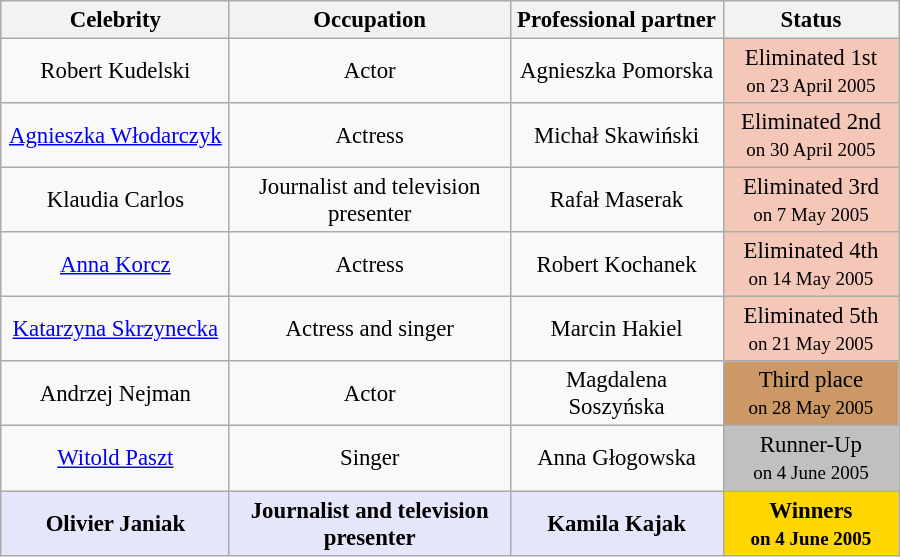<table class="wikitable" style="margin:auto; text-align:center; font-size:95%;">
<tr>
<th width="145">Celebrity</th>
<th width="180">Occupation</th>
<th width="135">Professional partner</th>
<th width="110">Status</th>
</tr>
<tr>
<td>Robert Kudelski</td>
<td>Actor</td>
<td>Agnieszka Pomorska</td>
<td bgcolor="#F4C7B8">Eliminated 1st<br><small>on 23 April 2005</small></td>
</tr>
<tr>
<td><a href='#'>Agnieszka Włodarczyk</a></td>
<td>Actress</td>
<td>Michał Skawiński</td>
<td bgcolor="#F4C7B8">Eliminated 2nd<br><small>on 30 April 2005</small></td>
</tr>
<tr>
<td>Klaudia Carlos</td>
<td>Journalist and television presenter</td>
<td>Rafał Maserak</td>
<td bgcolor="#F4C7B8">Eliminated 3rd<br><small>on 7 May 2005</small></td>
</tr>
<tr>
<td><a href='#'>Anna Korcz</a></td>
<td>Actress</td>
<td>Robert Kochanek</td>
<td bgcolor="#F4C7B8">Eliminated 4th<br><small>on 14 May 2005</small></td>
</tr>
<tr>
<td><a href='#'>Katarzyna Skrzynecka</a></td>
<td>Actress and singer</td>
<td>Marcin Hakiel</td>
<td bgcolor="#F4C7B8">Eliminated 5th<br><small>on 21 May 2005</small></td>
</tr>
<tr>
<td>Andrzej Nejman</td>
<td>Actor</td>
<td>Magdalena Soszyńska</td>
<td bgcolor="cc9966">Third place<br><small>on 28 May 2005</small></td>
</tr>
<tr>
<td><a href='#'>Witold Paszt</a></td>
<td>Singer</td>
<td>Anna Głogowska</td>
<td bgcolor="silver">Runner-Up<br><small>on 4 June 2005</small></td>
</tr>
<tr>
<td bgcolor="lavender"><strong>Olivier Janiak</strong></td>
<td bgcolor="lavender"><strong>Journalist and television presenter</strong></td>
<td bgcolor="lavender"><strong>Kamila Kajak</strong></td>
<td bgcolor="gold"><strong>Winners<br><small>on 4 June 2005</small></strong></td>
</tr>
</table>
